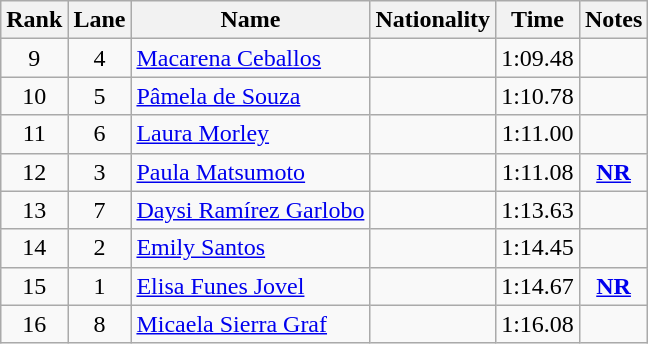<table class="wikitable sortable" style="text-align:center">
<tr>
<th>Rank</th>
<th>Lane</th>
<th>Name</th>
<th>Nationality</th>
<th>Time</th>
<th>Notes</th>
</tr>
<tr>
<td>9</td>
<td>4</td>
<td align=left><a href='#'>Macarena Ceballos</a></td>
<td align=left></td>
<td>1:09.48</td>
<td></td>
</tr>
<tr>
<td>10</td>
<td>5</td>
<td align=left><a href='#'>Pâmela de Souza</a></td>
<td align=left></td>
<td>1:10.78</td>
<td></td>
</tr>
<tr>
<td>11</td>
<td>6</td>
<td align=left><a href='#'>Laura Morley</a></td>
<td align=left></td>
<td>1:11.00</td>
<td></td>
</tr>
<tr>
<td>12</td>
<td>3</td>
<td align=left><a href='#'>Paula Matsumoto</a></td>
<td align=left></td>
<td>1:11.08</td>
<td><strong><a href='#'>NR</a></strong></td>
</tr>
<tr>
<td>13</td>
<td>7</td>
<td align=left><a href='#'>Daysi Ramírez Garlobo</a></td>
<td align=left></td>
<td>1:13.63</td>
<td></td>
</tr>
<tr>
<td>14</td>
<td>2</td>
<td align=left><a href='#'>Emily Santos</a></td>
<td align=left></td>
<td>1:14.45</td>
<td></td>
</tr>
<tr>
<td>15</td>
<td>1</td>
<td align=left><a href='#'>Elisa Funes Jovel</a></td>
<td align=left></td>
<td>1:14.67</td>
<td><strong><a href='#'>NR</a></strong></td>
</tr>
<tr>
<td>16</td>
<td>8</td>
<td align=left><a href='#'>Micaela Sierra Graf</a></td>
<td align=left></td>
<td>1:16.08</td>
<td></td>
</tr>
</table>
